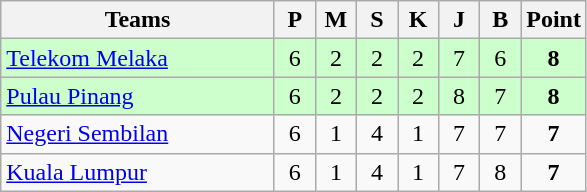<table class="wikitable" style="text-align: center;">
<tr>
<th width="175">Teams</th>
<th width="20">P</th>
<th width="20">M</th>
<th width="20">S</th>
<th width="20">K</th>
<th width="20">J</th>
<th width="20">B</th>
<th width="20">Point</th>
</tr>
<tr bgcolor="#ccffcc">
<td align="left"><a href='#'>Telekom Melaka</a></td>
<td>6</td>
<td>2</td>
<td>2</td>
<td>2</td>
<td>7</td>
<td>6</td>
<td><strong>8</strong></td>
</tr>
<tr bgcolor="#ccffcc">
<td align="left"><a href='#'>Pulau Pinang</a></td>
<td>6</td>
<td>2</td>
<td>2</td>
<td>2</td>
<td>8</td>
<td>7</td>
<td><strong>8</strong></td>
</tr>
<tr>
<td align="left"><a href='#'>Negeri Sembilan</a></td>
<td>6</td>
<td>1</td>
<td>4</td>
<td>1</td>
<td>7</td>
<td>7</td>
<td><strong>7</strong></td>
</tr>
<tr>
<td align="left"><a href='#'>Kuala Lumpur</a></td>
<td>6</td>
<td>1</td>
<td>4</td>
<td>1</td>
<td>7</td>
<td>8</td>
<td><strong>7</strong></td>
</tr>
</table>
